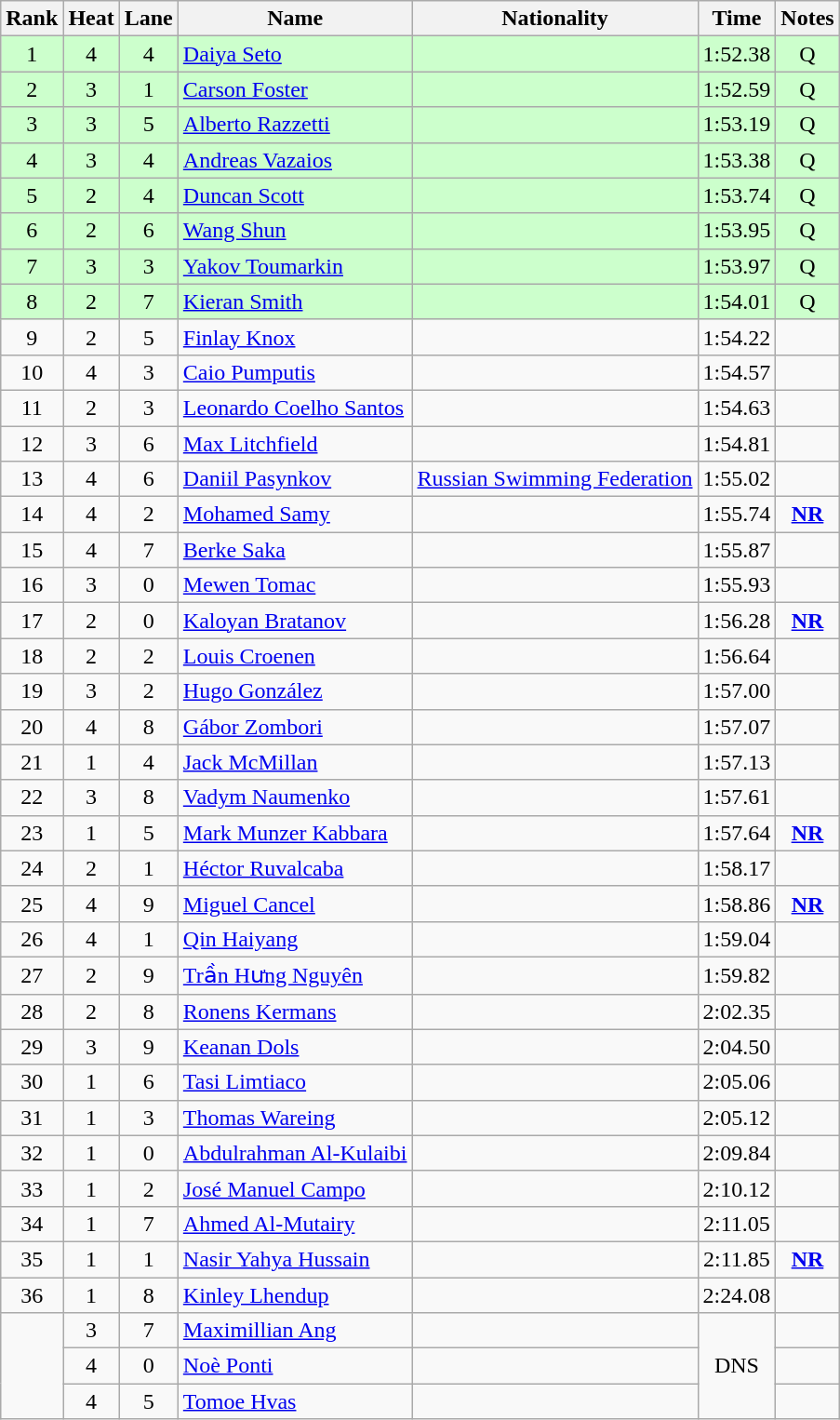<table class="wikitable sortable" style="text-align:center">
<tr>
<th>Rank</th>
<th>Heat</th>
<th>Lane</th>
<th>Name</th>
<th>Nationality</th>
<th>Time</th>
<th>Notes</th>
</tr>
<tr bgcolor=ccffcc>
<td>1</td>
<td>4</td>
<td>4</td>
<td align=left><a href='#'>Daiya Seto</a></td>
<td align=left></td>
<td>1:52.38</td>
<td>Q</td>
</tr>
<tr bgcolor=ccffcc>
<td>2</td>
<td>3</td>
<td>1</td>
<td align=left><a href='#'>Carson Foster</a></td>
<td align=left></td>
<td>1:52.59</td>
<td>Q</td>
</tr>
<tr bgcolor=ccffcc>
<td>3</td>
<td>3</td>
<td>5</td>
<td align=left><a href='#'>Alberto Razzetti</a></td>
<td align=left></td>
<td>1:53.19</td>
<td>Q</td>
</tr>
<tr bgcolor=ccffcc>
<td>4</td>
<td>3</td>
<td>4</td>
<td align=left><a href='#'>Andreas Vazaios</a></td>
<td align=left></td>
<td>1:53.38</td>
<td>Q</td>
</tr>
<tr bgcolor=ccffcc>
<td>5</td>
<td>2</td>
<td>4</td>
<td align=left><a href='#'>Duncan Scott</a></td>
<td align=left></td>
<td>1:53.74</td>
<td>Q</td>
</tr>
<tr bgcolor=ccffcc>
<td>6</td>
<td>2</td>
<td>6</td>
<td align=left><a href='#'>Wang Shun</a></td>
<td align=left></td>
<td>1:53.95</td>
<td>Q</td>
</tr>
<tr bgcolor=ccffcc>
<td>7</td>
<td>3</td>
<td>3</td>
<td align=left><a href='#'>Yakov Toumarkin</a></td>
<td align=left></td>
<td>1:53.97</td>
<td>Q</td>
</tr>
<tr bgcolor=ccffcc>
<td>8</td>
<td>2</td>
<td>7</td>
<td align=left><a href='#'>Kieran Smith</a></td>
<td align=left></td>
<td>1:54.01</td>
<td>Q</td>
</tr>
<tr>
<td>9</td>
<td>2</td>
<td>5</td>
<td align=left><a href='#'>Finlay Knox</a></td>
<td align=left></td>
<td>1:54.22</td>
<td></td>
</tr>
<tr>
<td>10</td>
<td>4</td>
<td>3</td>
<td align=left><a href='#'>Caio Pumputis</a></td>
<td align=left></td>
<td>1:54.57</td>
<td></td>
</tr>
<tr>
<td>11</td>
<td>2</td>
<td>3</td>
<td align=left><a href='#'>Leonardo Coelho Santos</a></td>
<td align=left></td>
<td>1:54.63</td>
<td></td>
</tr>
<tr>
<td>12</td>
<td>3</td>
<td>6</td>
<td align=left><a href='#'>Max Litchfield</a></td>
<td align=left></td>
<td>1:54.81</td>
<td></td>
</tr>
<tr>
<td>13</td>
<td>4</td>
<td>6</td>
<td align=left><a href='#'>Daniil Pasynkov</a></td>
<td align=left> <a href='#'>Russian Swimming Federation</a></td>
<td>1:55.02</td>
<td></td>
</tr>
<tr>
<td>14</td>
<td>4</td>
<td>2</td>
<td align=left><a href='#'>Mohamed Samy</a></td>
<td align=left></td>
<td>1:55.74</td>
<td><strong><a href='#'>NR</a></strong></td>
</tr>
<tr>
<td>15</td>
<td>4</td>
<td>7</td>
<td align=left><a href='#'>Berke Saka</a></td>
<td align=left></td>
<td>1:55.87</td>
<td></td>
</tr>
<tr>
<td>16</td>
<td>3</td>
<td>0</td>
<td align=left><a href='#'>Mewen Tomac</a></td>
<td align=left></td>
<td>1:55.93</td>
<td></td>
</tr>
<tr>
<td>17</td>
<td>2</td>
<td>0</td>
<td align=left><a href='#'>Kaloyan Bratanov</a></td>
<td align=left></td>
<td>1:56.28</td>
<td><strong><a href='#'>NR</a></strong></td>
</tr>
<tr>
<td>18</td>
<td>2</td>
<td>2</td>
<td align=left><a href='#'>Louis Croenen</a></td>
<td align=left></td>
<td>1:56.64</td>
<td></td>
</tr>
<tr>
<td>19</td>
<td>3</td>
<td>2</td>
<td align=left><a href='#'>Hugo González</a></td>
<td align=left></td>
<td>1:57.00</td>
<td></td>
</tr>
<tr>
<td>20</td>
<td>4</td>
<td>8</td>
<td align=left><a href='#'>Gábor Zombori</a></td>
<td align=left></td>
<td>1:57.07</td>
<td></td>
</tr>
<tr>
<td>21</td>
<td>1</td>
<td>4</td>
<td align=left><a href='#'>Jack McMillan</a></td>
<td align=left></td>
<td>1:57.13</td>
<td></td>
</tr>
<tr>
<td>22</td>
<td>3</td>
<td>8</td>
<td align=left><a href='#'>Vadym Naumenko</a></td>
<td align=left></td>
<td>1:57.61</td>
<td></td>
</tr>
<tr>
<td>23</td>
<td>1</td>
<td>5</td>
<td align=left><a href='#'>Mark Munzer Kabbara</a></td>
<td align=left></td>
<td>1:57.64</td>
<td><strong><a href='#'>NR</a></strong></td>
</tr>
<tr>
<td>24</td>
<td>2</td>
<td>1</td>
<td align=left><a href='#'>Héctor Ruvalcaba</a></td>
<td align=left></td>
<td>1:58.17</td>
<td></td>
</tr>
<tr>
<td>25</td>
<td>4</td>
<td>9</td>
<td align=left><a href='#'>Miguel Cancel</a></td>
<td align=left></td>
<td>1:58.86</td>
<td><strong><a href='#'>NR</a></strong></td>
</tr>
<tr>
<td>26</td>
<td>4</td>
<td>1</td>
<td align=left><a href='#'>Qin Haiyang</a></td>
<td align=left></td>
<td>1:59.04</td>
<td></td>
</tr>
<tr>
<td>27</td>
<td>2</td>
<td>9</td>
<td align=left><a href='#'>Trần Hưng Nguyên</a></td>
<td align=left></td>
<td>1:59.82</td>
<td></td>
</tr>
<tr>
<td>28</td>
<td>2</td>
<td>8</td>
<td align=left><a href='#'>Ronens Kermans</a></td>
<td align=left></td>
<td>2:02.35</td>
<td></td>
</tr>
<tr>
<td>29</td>
<td>3</td>
<td>9</td>
<td align=left><a href='#'>Keanan Dols</a></td>
<td align=left></td>
<td>2:04.50</td>
<td></td>
</tr>
<tr>
<td>30</td>
<td>1</td>
<td>6</td>
<td align=left><a href='#'>Tasi Limtiaco</a></td>
<td align=left></td>
<td>2:05.06</td>
<td></td>
</tr>
<tr>
<td>31</td>
<td>1</td>
<td>3</td>
<td align=left><a href='#'>Thomas Wareing</a></td>
<td align=left></td>
<td>2:05.12</td>
<td></td>
</tr>
<tr>
<td>32</td>
<td>1</td>
<td>0</td>
<td align=left><a href='#'>Abdulrahman Al-Kulaibi</a></td>
<td align=left></td>
<td>2:09.84</td>
<td></td>
</tr>
<tr>
<td>33</td>
<td>1</td>
<td>2</td>
<td align=left><a href='#'>José Manuel Campo</a></td>
<td align=left></td>
<td>2:10.12</td>
<td></td>
</tr>
<tr>
<td>34</td>
<td>1</td>
<td>7</td>
<td align=left><a href='#'>Ahmed Al-Mutairy</a></td>
<td align=left></td>
<td>2:11.05</td>
<td></td>
</tr>
<tr>
<td>35</td>
<td>1</td>
<td>1</td>
<td align=left><a href='#'>Nasir Yahya Hussain</a></td>
<td align=left></td>
<td>2:11.85</td>
<td><strong><a href='#'>NR</a></strong></td>
</tr>
<tr>
<td>36</td>
<td>1</td>
<td>8</td>
<td align=left><a href='#'>Kinley Lhendup</a></td>
<td align=left></td>
<td>2:24.08</td>
<td></td>
</tr>
<tr>
<td rowspan=3></td>
<td>3</td>
<td>7</td>
<td align=left><a href='#'>Maximillian Ang</a></td>
<td align=left></td>
<td rowspan=3>DNS</td>
<td></td>
</tr>
<tr>
<td>4</td>
<td>0</td>
<td align=left><a href='#'>Noè Ponti</a></td>
<td align=left></td>
<td></td>
</tr>
<tr>
<td>4</td>
<td>5</td>
<td align=left><a href='#'>Tomoe Hvas</a></td>
<td align=left></td>
<td></td>
</tr>
</table>
